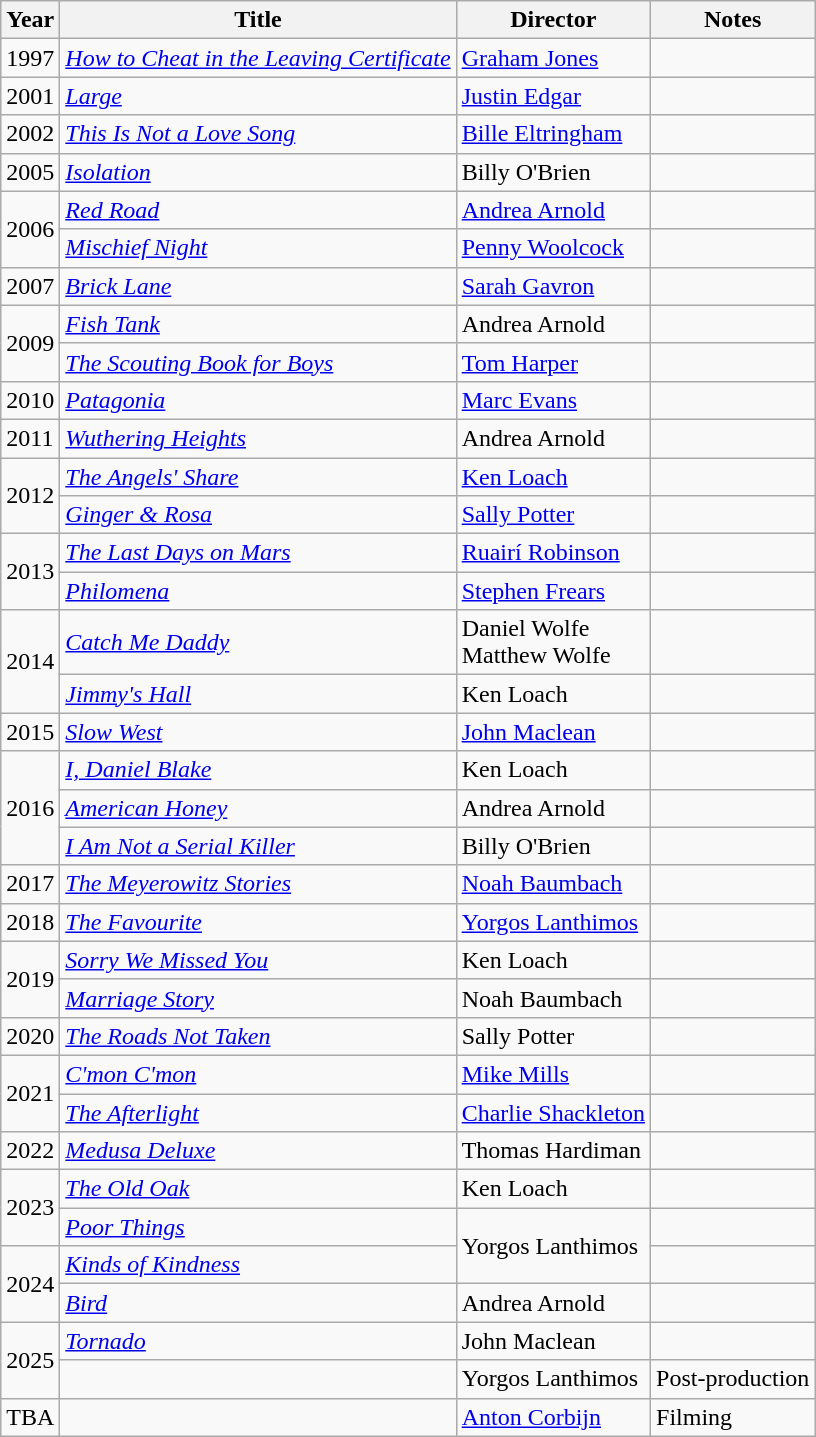<table class="wikitable">
<tr>
<th>Year</th>
<th>Title</th>
<th>Director</th>
<th>Notes</th>
</tr>
<tr>
<td>1997</td>
<td><em><a href='#'>How to Cheat in the Leaving Certificate</a></em></td>
<td><a href='#'>Graham Jones</a></td>
<td></td>
</tr>
<tr>
<td>2001</td>
<td><em><a href='#'>Large</a></em></td>
<td><a href='#'>Justin Edgar</a></td>
<td></td>
</tr>
<tr>
<td>2002</td>
<td><em><a href='#'>This Is Not a Love Song</a></em></td>
<td><a href='#'>Bille Eltringham</a></td>
<td></td>
</tr>
<tr>
<td>2005</td>
<td><em><a href='#'>Isolation</a></em></td>
<td>Billy O'Brien</td>
<td></td>
</tr>
<tr>
<td rowspan=2>2006</td>
<td><em><a href='#'>Red Road</a></em></td>
<td><a href='#'>Andrea Arnold</a></td>
<td></td>
</tr>
<tr>
<td><em><a href='#'>Mischief Night</a></em></td>
<td><a href='#'>Penny Woolcock</a></td>
<td></td>
</tr>
<tr>
<td>2007</td>
<td><em><a href='#'>Brick Lane</a></em></td>
<td><a href='#'>Sarah Gavron</a></td>
<td></td>
</tr>
<tr>
<td rowspan=2>2009</td>
<td><em><a href='#'>Fish Tank</a></em></td>
<td>Andrea Arnold</td>
<td></td>
</tr>
<tr>
<td><em><a href='#'>The Scouting Book for Boys</a></em></td>
<td><a href='#'>Tom Harper</a></td>
<td></td>
</tr>
<tr>
<td>2010</td>
<td><em><a href='#'>Patagonia</a></em></td>
<td><a href='#'>Marc Evans</a></td>
<td></td>
</tr>
<tr>
<td>2011</td>
<td><em><a href='#'>Wuthering Heights</a></em></td>
<td>Andrea Arnold</td>
<td></td>
</tr>
<tr>
<td rowspan=2>2012</td>
<td><em><a href='#'>The Angels' Share</a></em></td>
<td><a href='#'>Ken Loach</a></td>
<td></td>
</tr>
<tr>
<td><em><a href='#'>Ginger & Rosa</a></em></td>
<td><a href='#'>Sally Potter</a></td>
<td></td>
</tr>
<tr>
<td rowspan=2>2013</td>
<td><em><a href='#'>The Last Days on Mars</a></em></td>
<td><a href='#'>Ruairí Robinson</a></td>
<td></td>
</tr>
<tr>
<td><em><a href='#'>Philomena</a></em></td>
<td><a href='#'>Stephen Frears</a></td>
<td></td>
</tr>
<tr>
<td rowspan=2>2014</td>
<td><em><a href='#'>Catch Me Daddy</a></em></td>
<td>Daniel Wolfe<br>Matthew Wolfe</td>
<td></td>
</tr>
<tr>
<td><em><a href='#'>Jimmy's Hall</a></em></td>
<td>Ken Loach</td>
<td></td>
</tr>
<tr>
<td>2015</td>
<td><em><a href='#'>Slow West</a></em></td>
<td><a href='#'>John Maclean</a></td>
<td></td>
</tr>
<tr>
<td rowspan=3>2016</td>
<td><em><a href='#'>I, Daniel Blake</a></em></td>
<td>Ken Loach</td>
<td></td>
</tr>
<tr>
<td><em><a href='#'>American Honey</a></em></td>
<td>Andrea Arnold</td>
<td></td>
</tr>
<tr>
<td><em><a href='#'>I Am Not a Serial Killer</a></em></td>
<td>Billy O'Brien</td>
<td></td>
</tr>
<tr>
<td>2017</td>
<td><em><a href='#'>The Meyerowitz Stories</a></em></td>
<td><a href='#'>Noah Baumbach</a></td>
<td></td>
</tr>
<tr>
<td>2018</td>
<td><em><a href='#'>The Favourite</a></em></td>
<td><a href='#'>Yorgos Lanthimos</a></td>
<td></td>
</tr>
<tr>
<td rowspan=2>2019</td>
<td><em><a href='#'>Sorry We Missed You</a></em></td>
<td>Ken Loach</td>
<td></td>
</tr>
<tr>
<td><em><a href='#'>Marriage Story</a></em></td>
<td>Noah Baumbach</td>
<td></td>
</tr>
<tr>
<td>2020</td>
<td><em><a href='#'>The Roads Not Taken</a></em></td>
<td>Sally Potter</td>
<td></td>
</tr>
<tr>
<td rowspan=2>2021</td>
<td><em><a href='#'>C'mon C'mon</a></em></td>
<td><a href='#'>Mike Mills</a></td>
<td></td>
</tr>
<tr>
<td><em><a href='#'>The Afterlight</a></em></td>
<td><a href='#'>Charlie Shackleton</a></td>
<td></td>
</tr>
<tr>
<td>2022</td>
<td><em><a href='#'>Medusa Deluxe</a></em></td>
<td>Thomas Hardiman</td>
<td></td>
</tr>
<tr>
<td rowspan=2>2023</td>
<td><em><a href='#'>The Old Oak</a></em></td>
<td>Ken Loach</td>
<td></td>
</tr>
<tr>
<td><em><a href='#'>Poor Things</a></em></td>
<td rowspan=2>Yorgos Lanthimos</td>
<td></td>
</tr>
<tr>
<td rowspan=2>2024</td>
<td><em><a href='#'>Kinds of Kindness</a></em></td>
<td></td>
</tr>
<tr>
<td><em><a href='#'>Bird</a></em></td>
<td>Andrea Arnold</td>
<td></td>
</tr>
<tr>
<td rowspan=2>2025</td>
<td><em><a href='#'>Tornado</a></em></td>
<td>John Maclean</td>
<td></td>
</tr>
<tr>
<td></td>
<td>Yorgos Lanthimos</td>
<td>Post-production</td>
</tr>
<tr>
<td>TBA</td>
<td></td>
<td><a href='#'>Anton Corbijn</a></td>
<td>Filming</td>
</tr>
</table>
